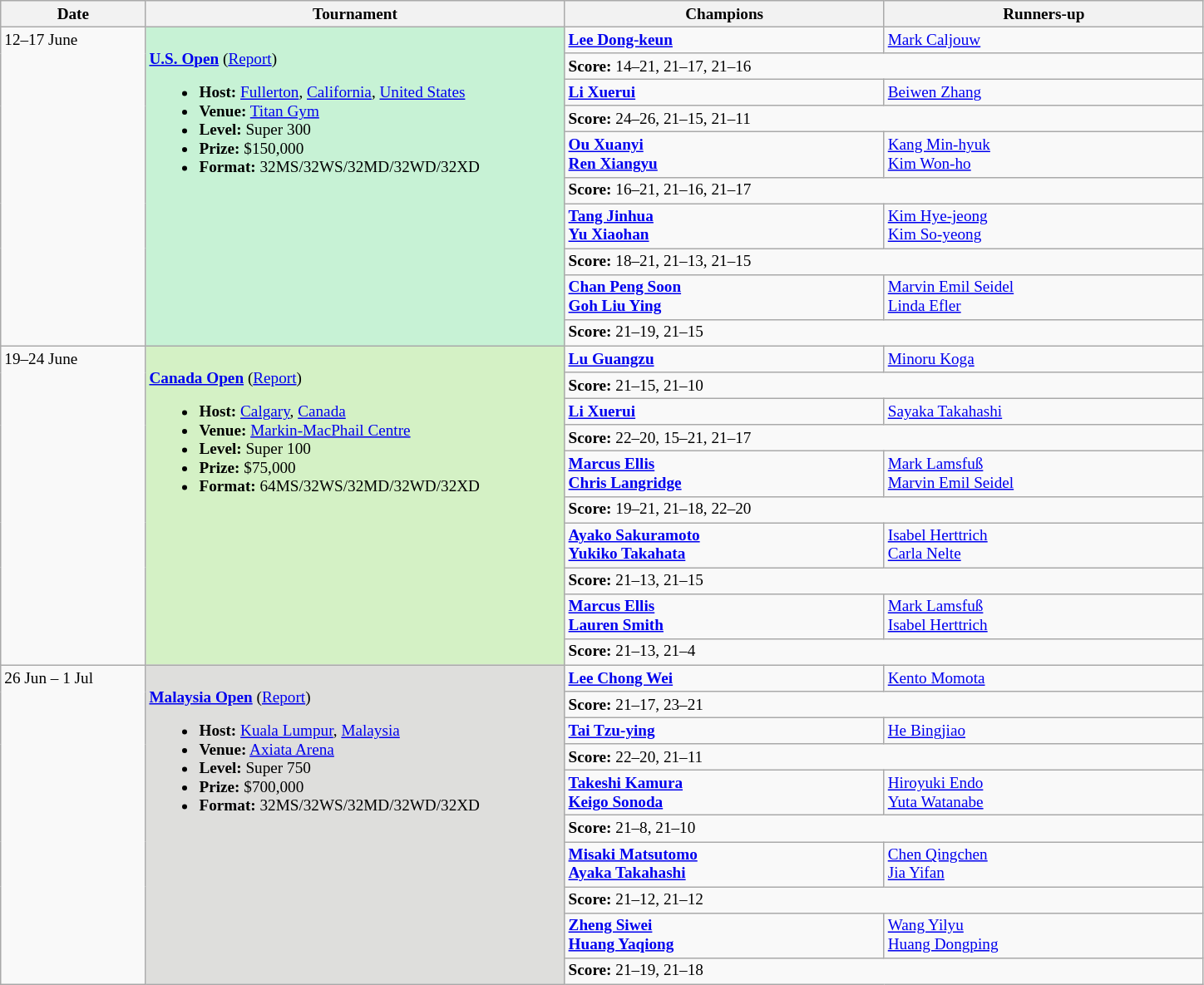<table class=wikitable style=font-size:80%>
<tr>
<th width=110>Date</th>
<th width=330>Tournament</th>
<th width=250>Champions</th>
<th width=250>Runners-up</th>
</tr>
<tr valign=top>
<td rowspan=10>12–17 June</td>
<td style="background:#C7F2D5;" rowspan="10"><br><strong><a href='#'>U.S. Open</a></strong> (<a href='#'>Report</a>)<ul><li><strong>Host:</strong> <a href='#'>Fullerton</a>, <a href='#'>California</a>, <a href='#'>United States</a></li><li><strong>Venue:</strong> <a href='#'>Titan Gym</a></li><li><strong>Level:</strong> Super 300</li><li><strong>Prize:</strong> $150,000</li><li><strong>Format:</strong> 32MS/32WS/32MD/32WD/32XD</li></ul></td>
<td><strong> <a href='#'>Lee Dong-keun</a></strong></td>
<td> <a href='#'>Mark Caljouw</a></td>
</tr>
<tr>
<td colspan=2><strong>Score:</strong> 14–21, 21–17, 21–16</td>
</tr>
<tr valign=top>
<td><strong> <a href='#'>Li Xuerui</a></strong></td>
<td> <a href='#'>Beiwen Zhang</a></td>
</tr>
<tr>
<td colspan=2><strong>Score:</strong> 24–26, 21–15, 21–11</td>
</tr>
<tr valign=top>
<td><strong> <a href='#'>Ou Xuanyi</a><br> <a href='#'>Ren Xiangyu</a></strong></td>
<td> <a href='#'>Kang Min-hyuk</a><br> <a href='#'>Kim Won-ho</a></td>
</tr>
<tr>
<td colspan=2><strong>Score:</strong> 16–21, 21–16, 21–17</td>
</tr>
<tr valign=top>
<td><strong> <a href='#'>Tang Jinhua</a><br> <a href='#'>Yu Xiaohan</a></strong></td>
<td> <a href='#'>Kim Hye-jeong</a><br> <a href='#'>Kim So-yeong</a></td>
</tr>
<tr>
<td colspan=2><strong>Score:</strong> 18–21, 21–13, 21–15</td>
</tr>
<tr valign=top>
<td><strong> <a href='#'>Chan Peng Soon</a><br> <a href='#'>Goh Liu Ying</a></strong></td>
<td> <a href='#'>Marvin Emil Seidel</a><br> <a href='#'>Linda Efler</a></td>
</tr>
<tr>
<td colspan=2><strong>Score:</strong> 21–19, 21–15</td>
</tr>
<tr valign=top>
<td rowspan=10>19–24 June</td>
<td style="background:#D4F1C5;" rowspan="10"><br><strong><a href='#'>Canada Open</a></strong> (<a href='#'>Report</a>)<ul><li><strong>Host:</strong> <a href='#'>Calgary</a>, <a href='#'>Canada</a></li><li><strong>Venue:</strong> <a href='#'>Markin-MacPhail Centre</a></li><li><strong>Level:</strong> Super 100</li><li><strong>Prize:</strong> $75,000</li><li><strong>Format:</strong> 64MS/32WS/32MD/32WD/32XD</li></ul></td>
<td><strong> <a href='#'>Lu Guangzu</a></strong></td>
<td> <a href='#'>Minoru Koga</a></td>
</tr>
<tr>
<td colspan=2><strong>Score:</strong> 21–15, 21–10</td>
</tr>
<tr valign=top>
<td><strong> <a href='#'>Li Xuerui</a></strong></td>
<td> <a href='#'>Sayaka Takahashi</a></td>
</tr>
<tr>
<td colspan=2><strong>Score:</strong> 22–20, 15–21, 21–17</td>
</tr>
<tr valign=top>
<td><strong> <a href='#'>Marcus Ellis</a><br> <a href='#'>Chris Langridge</a></strong></td>
<td> <a href='#'>Mark Lamsfuß</a><br> <a href='#'>Marvin Emil Seidel</a></td>
</tr>
<tr>
<td colspan=2><strong>Score:</strong> 19–21, 21–18, 22–20</td>
</tr>
<tr valign=top>
<td><strong> <a href='#'>Ayako Sakuramoto</a><br> <a href='#'>Yukiko Takahata</a></strong></td>
<td> <a href='#'>Isabel Herttrich</a><br> <a href='#'>Carla Nelte</a></td>
</tr>
<tr>
<td colspan=2><strong>Score:</strong> 21–13, 21–15</td>
</tr>
<tr valign=top>
<td><strong> <a href='#'>Marcus Ellis</a><br> <a href='#'>Lauren Smith</a></strong></td>
<td> <a href='#'>Mark Lamsfuß</a><br> <a href='#'>Isabel Herttrich</a></td>
</tr>
<tr>
<td colspan=2><strong>Score:</strong> 21–13, 21–4</td>
</tr>
<tr valign=top>
<td rowspan=10>26 Jun – 1 Jul</td>
<td style="background:#DEDEDC;" rowspan="10"><br><strong><a href='#'>Malaysia Open</a></strong> (<a href='#'>Report</a>)<ul><li><strong>Host:</strong> <a href='#'>Kuala Lumpur</a>, <a href='#'>Malaysia</a></li><li><strong>Venue:</strong> <a href='#'>Axiata Arena</a></li><li><strong>Level:</strong> Super 750</li><li><strong>Prize:</strong> $700,000</li><li><strong>Format:</strong> 32MS/32WS/32MD/32WD/32XD</li></ul></td>
<td><strong> <a href='#'>Lee Chong Wei</a></strong></td>
<td> <a href='#'>Kento Momota</a></td>
</tr>
<tr>
<td colspan=2><strong>Score:</strong> 21–17, 23–21</td>
</tr>
<tr valign=top>
<td><strong> <a href='#'>Tai Tzu-ying</a></strong></td>
<td> <a href='#'>He Bingjiao</a></td>
</tr>
<tr>
<td colspan=2><strong>Score:</strong> 22–20, 21–11</td>
</tr>
<tr valign=top>
<td><strong> <a href='#'>Takeshi Kamura</a><br> <a href='#'>Keigo Sonoda</a></strong></td>
<td> <a href='#'>Hiroyuki Endo</a><br> <a href='#'>Yuta Watanabe</a></td>
</tr>
<tr>
<td colspan=2><strong>Score:</strong> 21–8, 21–10</td>
</tr>
<tr valign=top>
<td><strong> <a href='#'>Misaki Matsutomo</a><br> <a href='#'>Ayaka Takahashi</a></strong></td>
<td> <a href='#'>Chen Qingchen</a><br> <a href='#'>Jia Yifan</a></td>
</tr>
<tr>
<td colspan=2><strong>Score:</strong> 21–12, 21–12</td>
</tr>
<tr valign=top>
<td><strong> <a href='#'>Zheng Siwei</a><br> <a href='#'>Huang Yaqiong</a></strong></td>
<td> <a href='#'>Wang Yilyu</a><br> <a href='#'>Huang Dongping</a></td>
</tr>
<tr>
<td colspan=2><strong>Score:</strong> 21–19, 21–18</td>
</tr>
</table>
